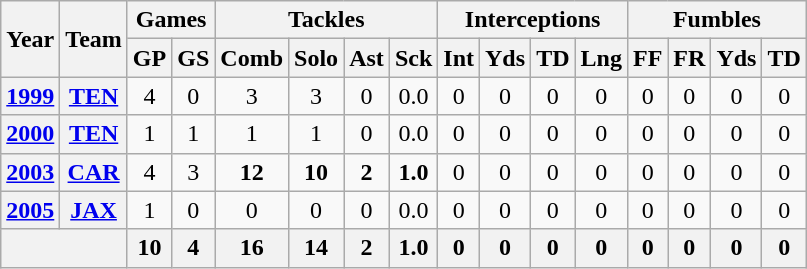<table class="wikitable" style="text-align:center">
<tr>
<th rowspan="2">Year</th>
<th rowspan="2">Team</th>
<th colspan="2">Games</th>
<th colspan="4">Tackles</th>
<th colspan="4">Interceptions</th>
<th colspan="4">Fumbles</th>
</tr>
<tr>
<th>GP</th>
<th>GS</th>
<th>Comb</th>
<th>Solo</th>
<th>Ast</th>
<th>Sck</th>
<th>Int</th>
<th>Yds</th>
<th>TD</th>
<th>Lng</th>
<th>FF</th>
<th>FR</th>
<th>Yds</th>
<th>TD</th>
</tr>
<tr>
<th><a href='#'>1999</a></th>
<th><a href='#'>TEN</a></th>
<td>4</td>
<td>0</td>
<td>3</td>
<td>3</td>
<td>0</td>
<td>0.0</td>
<td>0</td>
<td>0</td>
<td>0</td>
<td>0</td>
<td>0</td>
<td>0</td>
<td>0</td>
<td>0</td>
</tr>
<tr>
<th><a href='#'>2000</a></th>
<th><a href='#'>TEN</a></th>
<td>1</td>
<td>1</td>
<td>1</td>
<td>1</td>
<td>0</td>
<td>0.0</td>
<td>0</td>
<td>0</td>
<td>0</td>
<td>0</td>
<td>0</td>
<td>0</td>
<td>0</td>
<td>0</td>
</tr>
<tr>
<th><a href='#'>2003</a></th>
<th><a href='#'>CAR</a></th>
<td>4</td>
<td>3</td>
<td><strong>12</strong></td>
<td><strong>10</strong></td>
<td><strong>2</strong></td>
<td><strong>1.0</strong></td>
<td>0</td>
<td>0</td>
<td>0</td>
<td>0</td>
<td>0</td>
<td>0</td>
<td>0</td>
<td>0</td>
</tr>
<tr>
<th><a href='#'>2005</a></th>
<th><a href='#'>JAX</a></th>
<td>1</td>
<td>0</td>
<td>0</td>
<td>0</td>
<td>0</td>
<td>0.0</td>
<td>0</td>
<td>0</td>
<td>0</td>
<td>0</td>
<td>0</td>
<td>0</td>
<td>0</td>
<td>0</td>
</tr>
<tr>
<th colspan="2"></th>
<th>10</th>
<th>4</th>
<th>16</th>
<th>14</th>
<th>2</th>
<th>1.0</th>
<th>0</th>
<th>0</th>
<th>0</th>
<th>0</th>
<th>0</th>
<th>0</th>
<th>0</th>
<th>0</th>
</tr>
</table>
